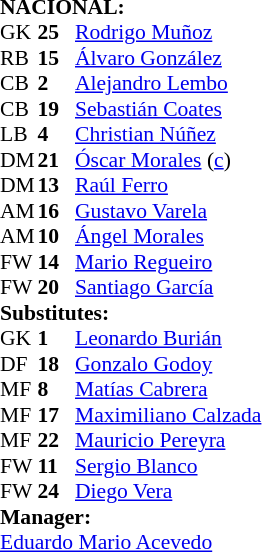<table style="font-size: 90%" cellspacing="0" cellpadding="0">
<tr>
<td colspan="4"><strong>NACIONAL:</strong></td>
</tr>
<tr>
<th width=25></th>
<th width=25></th>
</tr>
<tr>
<td>GK</td>
<td><strong>25</strong></td>
<td> <a href='#'>Rodrigo Muñoz</a></td>
</tr>
<tr>
<td>RB</td>
<td><strong>15</strong></td>
<td> <a href='#'>Álvaro González</a></td>
<td></td>
<td></td>
</tr>
<tr>
<td>CB</td>
<td><strong>2</strong></td>
<td> <a href='#'>Alejandro Lembo</a></td>
<td></td>
</tr>
<tr>
<td>CB</td>
<td><strong>19</strong></td>
<td> <a href='#'>Sebastián Coates</a></td>
<td></td>
</tr>
<tr>
<td>LB</td>
<td><strong>4</strong></td>
<td> <a href='#'>Christian Núñez</a></td>
</tr>
<tr>
<td>DM</td>
<td><strong>21</strong></td>
<td> <a href='#'>Óscar Morales</a> (<a href='#'>c</a>)</td>
</tr>
<tr>
<td>DM</td>
<td><strong>13</strong></td>
<td> <a href='#'>Raúl Ferro</a></td>
<td></td>
<td></td>
</tr>
<tr>
<td>AM</td>
<td><strong>16</strong></td>
<td> <a href='#'>Gustavo Varela</a></td>
<td></td>
</tr>
<tr>
<td>AM</td>
<td><strong>10</strong></td>
<td> <a href='#'>Ángel Morales</a></td>
<td></td>
<td></td>
</tr>
<tr>
<td>FW</td>
<td><strong>14</strong></td>
<td> <a href='#'>Mario Regueiro</a></td>
<td></td>
</tr>
<tr>
<td>FW</td>
<td><strong>20</strong></td>
<td> <a href='#'>Santiago García</a></td>
<td></td>
</tr>
<tr>
<td colspan=3><strong>Substitutes:</strong></td>
</tr>
<tr>
<td>GK</td>
<td><strong>1</strong></td>
<td> <a href='#'>Leonardo Burián</a></td>
</tr>
<tr>
<td>DF</td>
<td><strong>18</strong></td>
<td> <a href='#'>Gonzalo Godoy</a></td>
</tr>
<tr>
<td>MF</td>
<td><strong>8</strong></td>
<td> <a href='#'>Matías Cabrera</a></td>
<td></td>
<td></td>
</tr>
<tr>
<td>MF</td>
<td><strong>17</strong></td>
<td> <a href='#'>Maximiliano Calzada</a></td>
<td></td>
<td></td>
</tr>
<tr>
<td>MF</td>
<td><strong>22</strong></td>
<td> <a href='#'>Mauricio Pereyra</a></td>
</tr>
<tr>
<td>FW</td>
<td><strong>11</strong></td>
<td> <a href='#'>Sergio Blanco</a></td>
</tr>
<tr>
<td>FW</td>
<td><strong>24</strong></td>
<td> <a href='#'>Diego Vera</a></td>
<td></td>
<td></td>
</tr>
<tr>
<td colspan=3><strong>Manager:</strong></td>
</tr>
<tr>
<td colspan=4> <a href='#'>Eduardo Mario Acevedo</a></td>
</tr>
</table>
